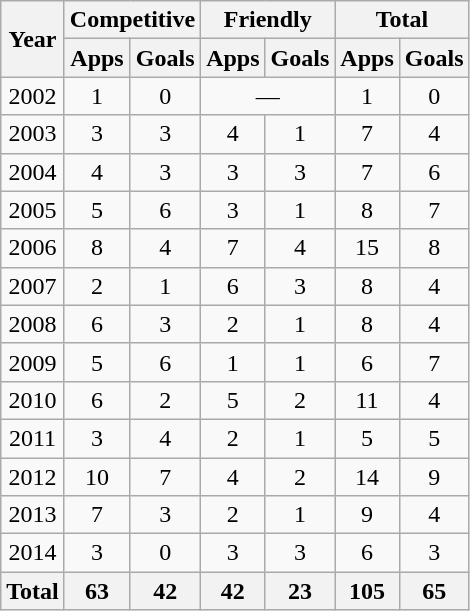<table class="wikitable" style="text-align:center">
<tr>
<th rowspan="2">Year</th>
<th colspan="2">Competitive</th>
<th colspan="2">Friendly</th>
<th colspan="2">Total</th>
</tr>
<tr>
<th>Apps</th>
<th>Goals</th>
<th>Apps</th>
<th>Goals</th>
<th>Apps</th>
<th>Goals</th>
</tr>
<tr>
<td>2002</td>
<td>1</td>
<td>0</td>
<td colspan="2">—</td>
<td>1</td>
<td>0</td>
</tr>
<tr>
<td>2003</td>
<td>3</td>
<td>3</td>
<td>4</td>
<td>1</td>
<td>7</td>
<td>4</td>
</tr>
<tr>
<td>2004</td>
<td>4</td>
<td>3</td>
<td>3</td>
<td>3</td>
<td>7</td>
<td>6</td>
</tr>
<tr>
<td>2005</td>
<td>5</td>
<td>6</td>
<td>3</td>
<td>1</td>
<td>8</td>
<td>7</td>
</tr>
<tr>
<td>2006</td>
<td>8</td>
<td>4</td>
<td>7</td>
<td>4</td>
<td>15</td>
<td>8</td>
</tr>
<tr>
<td>2007</td>
<td>2</td>
<td>1</td>
<td>6</td>
<td>3</td>
<td>8</td>
<td>4</td>
</tr>
<tr>
<td>2008</td>
<td>6</td>
<td>3</td>
<td>2</td>
<td>1</td>
<td>8</td>
<td>4</td>
</tr>
<tr>
<td>2009</td>
<td>5</td>
<td>6</td>
<td>1</td>
<td>1</td>
<td>6</td>
<td>7</td>
</tr>
<tr>
<td>2010</td>
<td>6</td>
<td>2</td>
<td>5</td>
<td>2</td>
<td>11</td>
<td>4</td>
</tr>
<tr>
<td>2011</td>
<td>3</td>
<td>4</td>
<td>2</td>
<td>1</td>
<td>5</td>
<td>5</td>
</tr>
<tr>
<td>2012</td>
<td>10</td>
<td>7</td>
<td>4</td>
<td>2</td>
<td>14</td>
<td>9</td>
</tr>
<tr>
<td>2013</td>
<td>7</td>
<td>3</td>
<td>2</td>
<td>1</td>
<td>9</td>
<td>4</td>
</tr>
<tr>
<td>2014</td>
<td>3</td>
<td>0</td>
<td>3</td>
<td>3</td>
<td>6</td>
<td>3</td>
</tr>
<tr>
<th>Total</th>
<th>63</th>
<th>42</th>
<th>42</th>
<th>23</th>
<th>105</th>
<th>65</th>
</tr>
</table>
